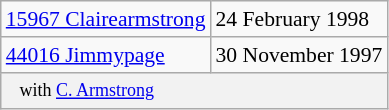<table class="wikitable floatright" style="font-size: 0.9em;">
<tr>
<td><a href='#'>15967 Clairearmstrong</a></td>
<td>24 February 1998</td>
</tr>
<tr>
<td><a href='#'>44016 Jimmypage</a> </td>
<td>30 November 1997</td>
</tr>
<tr>
<th colspan=2 style="font-size: smaller; font-weight: normal; text-align: left; padding: 4px 12px;"> with <a href='#'>C. Armstrong</a></th>
</tr>
</table>
